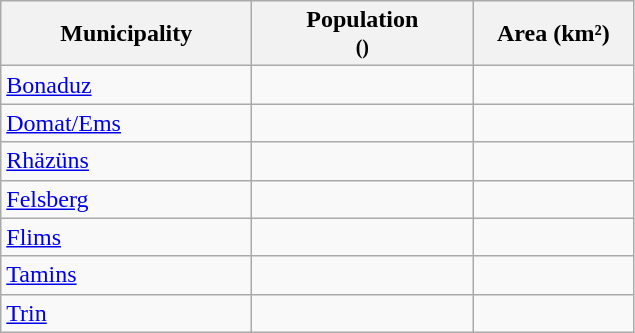<table class="wikitable">
<tr>
<th width="160">Municipality</th>
<th width="140">Population <br><small>()</small></th>
<th width="100">Area (km²)</th>
</tr>
<tr>
<td><a href='#'>Bonaduz</a></td>
<td align="center"></td>
<td align="center"></td>
</tr>
<tr>
<td><a href='#'>Domat/Ems</a></td>
<td align="center"></td>
<td align="center"></td>
</tr>
<tr>
<td><a href='#'>Rhäzüns</a></td>
<td align="center"></td>
<td align="center"></td>
</tr>
<tr>
<td><a href='#'>Felsberg</a></td>
<td align="center"></td>
<td align="center"></td>
</tr>
<tr>
<td><a href='#'>Flims</a></td>
<td align="center"></td>
<td align="center"></td>
</tr>
<tr>
<td><a href='#'>Tamins</a></td>
<td align="center"></td>
<td align="center"></td>
</tr>
<tr>
<td><a href='#'>Trin</a></td>
<td align="center"></td>
<td align="center"></td>
</tr>
</table>
